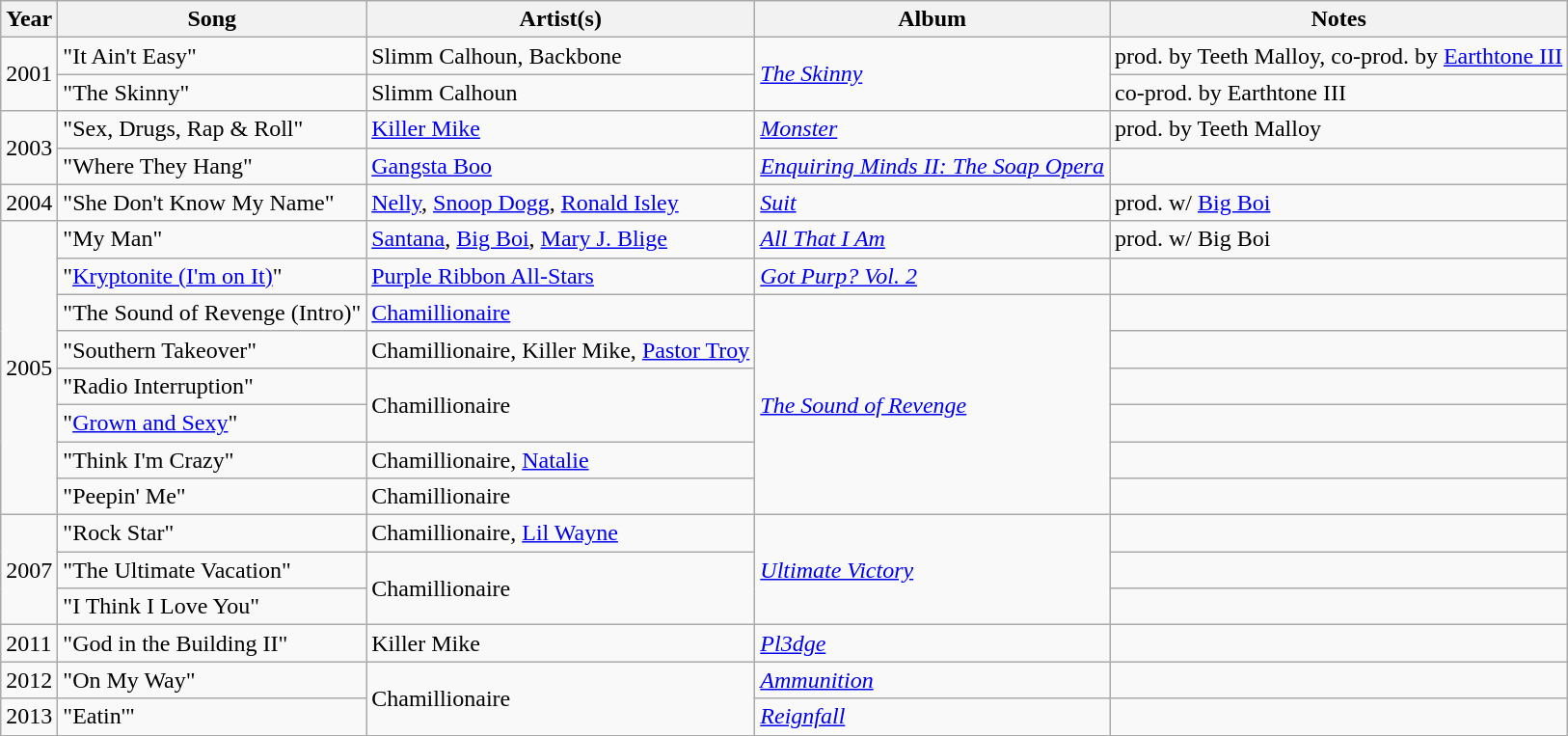<table class="wikitable">
<tr>
<th>Year</th>
<th>Song</th>
<th>Artist(s)</th>
<th>Album</th>
<th>Notes</th>
</tr>
<tr>
<td rowspan="2">2001</td>
<td>"It Ain't Easy"</td>
<td>Slimm Calhoun, Backbone</td>
<td rowspan="2"><em><a href='#'>The Skinny</a></em></td>
<td>prod. by Teeth Malloy, co-prod. by <a href='#'>Earthtone III</a></td>
</tr>
<tr>
<td>"The Skinny"</td>
<td>Slimm Calhoun</td>
<td>co-prod. by Earthtone III</td>
</tr>
<tr>
<td rowspan="2">2003</td>
<td>"Sex, Drugs, Rap & Roll"</td>
<td><a href='#'>Killer Mike</a></td>
<td><em><a href='#'>Monster</a></em></td>
<td>prod. by Teeth Malloy</td>
</tr>
<tr>
<td>"Where They Hang"</td>
<td><a href='#'>Gangsta Boo</a></td>
<td><em><a href='#'>Enquiring Minds II: The Soap Opera</a></em></td>
<td></td>
</tr>
<tr>
<td>2004</td>
<td>"She Don't Know My Name"</td>
<td><a href='#'>Nelly</a>, <a href='#'>Snoop Dogg</a>, <a href='#'>Ronald Isley</a></td>
<td><em><a href='#'>Suit</a></em></td>
<td>prod. w/ <a href='#'>Big Boi</a></td>
</tr>
<tr>
<td rowspan="8">2005</td>
<td>"My Man"</td>
<td><a href='#'>Santana</a>, <a href='#'>Big Boi</a>, <a href='#'>Mary J. Blige</a></td>
<td><em><a href='#'>All That I Am</a></em></td>
<td>prod. w/ Big Boi</td>
</tr>
<tr>
<td>"<a href='#'>Kryptonite (I'm on It)</a>"</td>
<td><a href='#'>Purple Ribbon All-Stars</a></td>
<td><em><a href='#'>Got Purp? Vol. 2</a></em></td>
<td></td>
</tr>
<tr>
<td>"The Sound of Revenge (Intro)"</td>
<td><a href='#'>Chamillionaire</a></td>
<td rowspan="6"><em><a href='#'>The Sound of Revenge</a></em></td>
<td></td>
</tr>
<tr>
<td>"Southern Takeover"</td>
<td>Chamillionaire, Killer Mike, <a href='#'>Pastor Troy</a></td>
<td></td>
</tr>
<tr>
<td>"Radio Interruption"</td>
<td rowspan="2">Chamillionaire</td>
<td></td>
</tr>
<tr>
<td>"<a href='#'>Grown and Sexy</a>"</td>
<td></td>
</tr>
<tr>
<td>"Think I'm Crazy"</td>
<td>Chamillionaire, <a href='#'>Natalie</a></td>
<td></td>
</tr>
<tr>
<td>"Peepin' Me"</td>
<td>Chamillionaire</td>
<td></td>
</tr>
<tr>
<td rowspan="3">2007</td>
<td>"Rock Star"</td>
<td>Chamillionaire, <a href='#'>Lil Wayne</a></td>
<td rowspan="3"><em><a href='#'>Ultimate Victory</a></em></td>
<td></td>
</tr>
<tr>
<td>"The Ultimate Vacation"</td>
<td rowspan="2">Chamillionaire</td>
<td></td>
</tr>
<tr>
<td>"I Think I Love You"</td>
<td></td>
</tr>
<tr>
<td>2011</td>
<td>"God in the Building II"</td>
<td>Killer Mike</td>
<td><em><a href='#'>Pl3dge</a></em></td>
<td></td>
</tr>
<tr>
<td>2012</td>
<td>"On My Way"</td>
<td rowspan="2">Chamillionaire</td>
<td><em><a href='#'>Ammunition</a></em></td>
<td></td>
</tr>
<tr>
<td>2013</td>
<td>"Eatin'"</td>
<td><em><a href='#'>Reignfall</a></em></td>
<td></td>
</tr>
</table>
